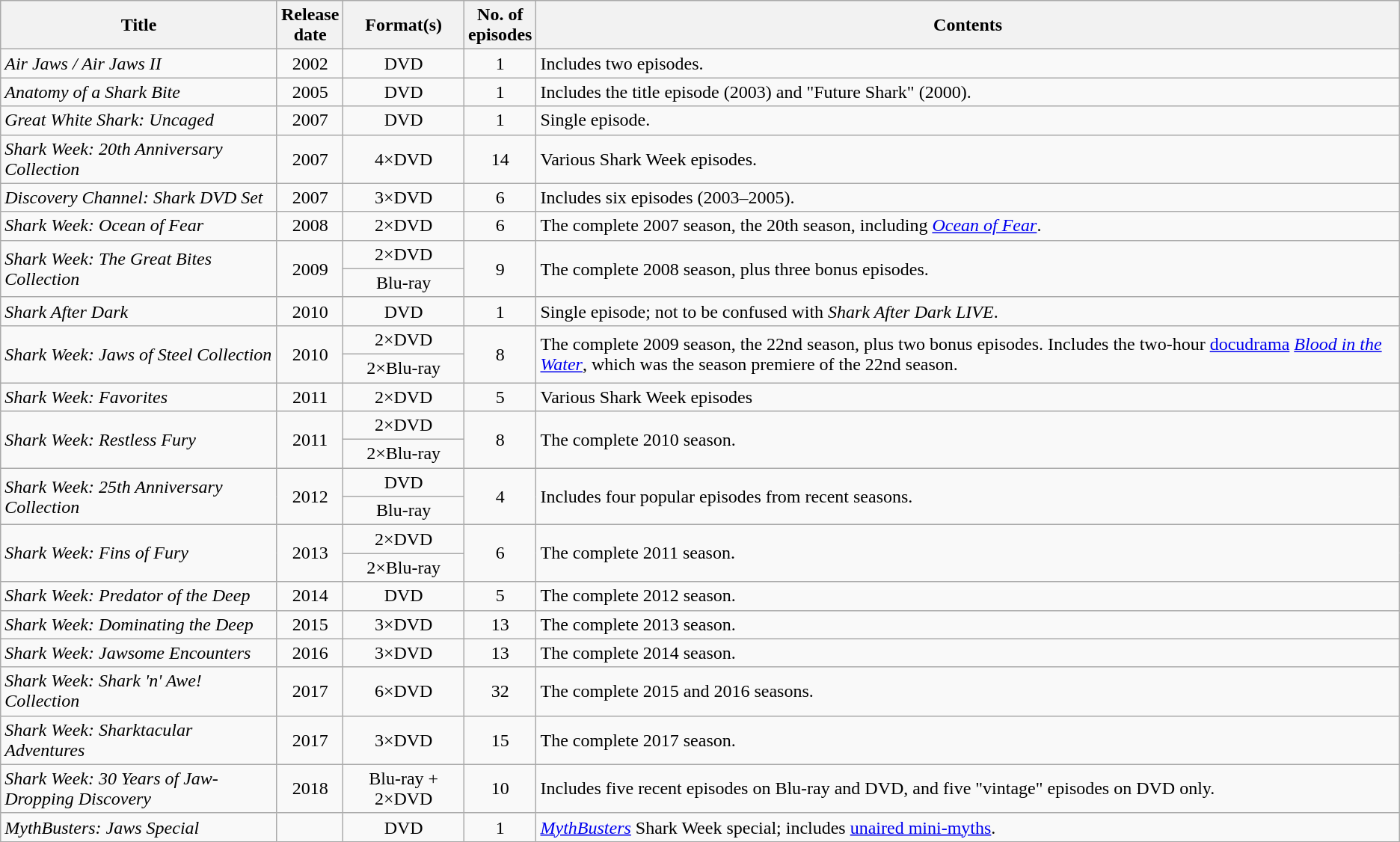<table class="wikitable">
<tr>
<th>Title</th>
<th>Release<br>date</th>
<th>Format(s)</th>
<th>No. of<br>episodes</th>
<th>Contents</th>
</tr>
<tr>
<td><em>Air Jaws / Air Jaws II</em></td>
<td style="text-align:center;">2002</td>
<td style="text-align:center;">DVD</td>
<td style="text-align:center;">1</td>
<td>Includes two episodes.</td>
</tr>
<tr>
<td><em>Anatomy of a Shark Bite</em></td>
<td style="text-align:center;">2005</td>
<td style="text-align:center;">DVD</td>
<td style="text-align:center;">1</td>
<td>Includes the title episode (2003) and "Future Shark" (2000).</td>
</tr>
<tr>
<td><em>Great White Shark: Uncaged</em></td>
<td style="text-align:center;">2007</td>
<td style="text-align:center;">DVD</td>
<td style="text-align:center;">1</td>
<td>Single episode.</td>
</tr>
<tr>
<td><em>Shark Week: 20th Anniversary Collection</em></td>
<td style="text-align:center;">2007</td>
<td style="text-align:center;">4×DVD</td>
<td style="text-align:center;">14</td>
<td>Various Shark Week episodes.</td>
</tr>
<tr>
<td><em>Discovery Channel: Shark DVD Set</em></td>
<td style="text-align:center;">2007</td>
<td style="text-align:center;">3×DVD</td>
<td style="text-align:center;">6</td>
<td>Includes six episodes (2003–2005).</td>
</tr>
<tr>
<td><em>Shark Week: Ocean of Fear</em></td>
<td style="text-align:center;">2008</td>
<td style="text-align:center;">2×DVD</td>
<td style="text-align:center;">6</td>
<td>The complete 2007 season, the 20th season, including <em><a href='#'>Ocean of Fear</a></em>.</td>
</tr>
<tr>
<td rowspan="2"><em>Shark Week: The Great Bites Collection</em></td>
<td rowspan="2" style="text-align:center;">2009</td>
<td style="text-align:center;">2×DVD</td>
<td rowspan="2" style="text-align:center;">9</td>
<td rowspan="2">The complete 2008 season, plus three bonus episodes.</td>
</tr>
<tr>
<td style="text-align:center;">Blu-ray</td>
</tr>
<tr>
<td><em>Shark After Dark</em></td>
<td style="text-align:center;">2010</td>
<td style="text-align:center;">DVD</td>
<td style="text-align:center;">1</td>
<td>Single episode; not to be confused with <em>Shark After Dark LIVE</em>.</td>
</tr>
<tr>
<td rowspan="2"><em>Shark Week: Jaws of Steel Collection</em></td>
<td rowspan="2" style="text-align:center;">2010</td>
<td style="text-align:center;">2×DVD</td>
<td rowspan="2" style="text-align:center;">8</td>
<td rowspan="2">The complete 2009 season, the 22nd season, plus two bonus episodes. Includes the two-hour <a href='#'>docudrama</a> <em><a href='#'>Blood in the Water</a></em>, which was the season premiere of the 22nd season.</td>
</tr>
<tr>
<td style="text-align:center;">2×Blu-ray</td>
</tr>
<tr>
<td><em>Shark Week: Favorites</em></td>
<td style="text-align:center;">2011</td>
<td style="text-align:center;">2×DVD</td>
<td style="text-align:center;">5</td>
<td>Various Shark Week episodes</td>
</tr>
<tr>
<td rowspan="2"><em>Shark Week: Restless Fury</em></td>
<td rowspan="2" style="text-align:center;">2011</td>
<td style="text-align:center;">2×DVD</td>
<td rowspan="2" style="text-align:center;">8</td>
<td rowspan="2">The complete 2010 season.</td>
</tr>
<tr>
<td style="text-align:center;">2×Blu-ray</td>
</tr>
<tr>
<td rowspan="2"><em>Shark Week: 25th Anniversary Collection</em></td>
<td rowspan="2" style="text-align:center;">2012</td>
<td style="text-align:center;">DVD</td>
<td rowspan="2" style="text-align:center;">4</td>
<td rowspan="2">Includes four popular episodes from recent seasons.</td>
</tr>
<tr>
<td style="text-align:center;">Blu-ray</td>
</tr>
<tr>
<td rowspan="2"><em>Shark Week: Fins of Fury</em></td>
<td rowspan="2" style="text-align:center;">2013</td>
<td style="text-align:center;">2×DVD</td>
<td rowspan="2" style="text-align:center;">6</td>
<td rowspan="2">The complete 2011 season.</td>
</tr>
<tr>
<td style="text-align:center;">2×Blu-ray</td>
</tr>
<tr>
<td><em>Shark Week: Predator of the Deep</em></td>
<td style="text-align:center;">2014</td>
<td style="text-align:center;">DVD</td>
<td style="text-align:center;">5</td>
<td>The complete 2012 season.</td>
</tr>
<tr>
<td><em>Shark Week: Dominating the Deep</em></td>
<td style="text-align:center;">2015</td>
<td style="text-align:center;">3×DVD</td>
<td style="text-align:center;">13</td>
<td>The complete 2013 season.</td>
</tr>
<tr>
<td><em>Shark Week: Jawsome Encounters</em></td>
<td style="text-align:center;">2016</td>
<td style="text-align:center;">3×DVD</td>
<td style="text-align:center;">13</td>
<td>The complete 2014 season.</td>
</tr>
<tr>
<td><em>Shark Week: Shark 'n' Awe! Collection</em></td>
<td style="text-align:center;">2017</td>
<td style="text-align:center;">6×DVD</td>
<td style="text-align:center;">32</td>
<td>The complete 2015 and 2016 seasons.</td>
</tr>
<tr>
<td><em>Shark Week: Sharktacular Adventures</em></td>
<td style="text-align:center;">2017</td>
<td style="text-align:center;">3×DVD</td>
<td style="text-align:center;">15</td>
<td>The complete 2017 season.</td>
</tr>
<tr>
<td><em>Shark Week: 30 Years of Jaw-Dropping Discovery</em></td>
<td style="text-align:center;">2018</td>
<td style="text-align:center;">Blu-ray + 2×DVD</td>
<td style="text-align:center;">10</td>
<td>Includes five recent episodes on Blu-ray and DVD, and five "vintage" episodes on DVD only.</td>
</tr>
<tr>
<td><em>MythBusters: Jaws Special</em></td>
<td></td>
<td style="text-align:center;">DVD</td>
<td style="text-align:center;">1</td>
<td><em><a href='#'>MythBusters</a></em> Shark Week special; includes <a href='#'>unaired mini-myths</a>.</td>
</tr>
</table>
